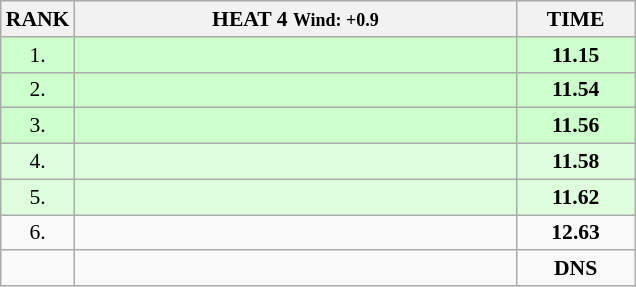<table class="wikitable" style="border-collapse: collapse; font-size: 90%;">
<tr>
<th>RANK</th>
<th style="width: 20em">HEAT 4 <small>Wind: +0.9</small></th>
<th style="width: 5em">TIME</th>
</tr>
<tr style="background:#ccffcc;">
<td align="center">1.</td>
<td></td>
<td align="center"><strong>11.15</strong></td>
</tr>
<tr style="background:#ccffcc;">
<td align="center">2.</td>
<td></td>
<td align="center"><strong>11.54</strong></td>
</tr>
<tr style="background:#ccffcc;">
<td align="center">3.</td>
<td></td>
<td align="center"><strong>11.56</strong></td>
</tr>
<tr style="background:#ddffdd;">
<td align="center">4.</td>
<td></td>
<td align="center"><strong>11.58</strong></td>
</tr>
<tr style="background:#ddffdd;">
<td align="center">5.</td>
<td></td>
<td align="center"><strong>11.62</strong></td>
</tr>
<tr>
<td align="center">6.</td>
<td></td>
<td align="center"><strong>12.63</strong></td>
</tr>
<tr>
<td align="center"></td>
<td></td>
<td align="center"><strong>DNS</strong></td>
</tr>
</table>
